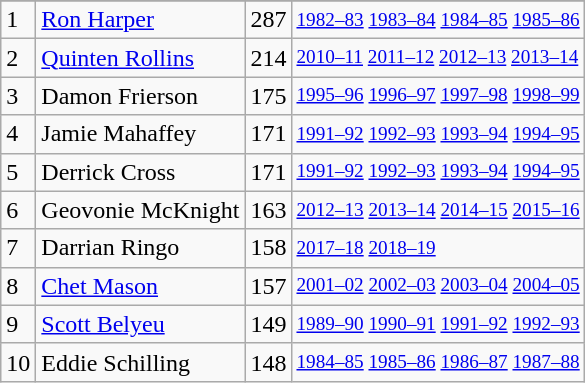<table class="wikitable">
<tr>
</tr>
<tr>
<td>1</td>
<td><a href='#'>Ron Harper</a></td>
<td>287</td>
<td style="font-size:80%;"><a href='#'>1982–83</a> <a href='#'>1983–84</a> <a href='#'>1984–85</a> <a href='#'>1985–86</a></td>
</tr>
<tr>
<td>2</td>
<td><a href='#'>Quinten Rollins</a></td>
<td>214</td>
<td style="font-size:80%;"><a href='#'>2010–11</a> <a href='#'>2011–12</a> <a href='#'>2012–13</a> <a href='#'>2013–14</a></td>
</tr>
<tr>
<td>3</td>
<td>Damon Frierson</td>
<td>175</td>
<td style="font-size:80%;"><a href='#'>1995–96</a> <a href='#'>1996–97</a> <a href='#'>1997–98</a> <a href='#'>1998–99</a></td>
</tr>
<tr>
<td>4</td>
<td>Jamie Mahaffey</td>
<td>171</td>
<td style="font-size:80%;"><a href='#'>1991–92</a> <a href='#'>1992–93</a> <a href='#'>1993–94</a> <a href='#'>1994–95</a></td>
</tr>
<tr>
<td>5</td>
<td>Derrick Cross</td>
<td>171</td>
<td style="font-size:80%;"><a href='#'>1991–92</a> <a href='#'>1992–93</a> <a href='#'>1993–94</a> <a href='#'>1994–95</a></td>
</tr>
<tr>
<td>6</td>
<td>Geovonie McKnight</td>
<td>163</td>
<td style="font-size:80%;"><a href='#'>2012–13</a> <a href='#'>2013–14</a> <a href='#'>2014–15</a> <a href='#'>2015–16</a></td>
</tr>
<tr>
<td>7</td>
<td>Darrian Ringo</td>
<td>158</td>
<td style="font-size:80%;"><a href='#'>2017–18</a> <a href='#'>2018–19</a></td>
</tr>
<tr>
<td>8</td>
<td><a href='#'>Chet Mason</a></td>
<td>157</td>
<td style="font-size:80%;"><a href='#'>2001–02</a> <a href='#'>2002–03</a> <a href='#'>2003–04</a> <a href='#'>2004–05</a></td>
</tr>
<tr>
<td>9</td>
<td><a href='#'>Scott Belyeu</a></td>
<td>149</td>
<td style="font-size:80%;"><a href='#'>1989–90</a> <a href='#'>1990–91</a> <a href='#'>1991–92</a> <a href='#'>1992–93</a></td>
</tr>
<tr>
<td>10</td>
<td>Eddie Schilling</td>
<td>148</td>
<td style="font-size:80%;"><a href='#'>1984–85</a> <a href='#'>1985–86</a> <a href='#'>1986–87</a> <a href='#'>1987–88</a></td>
</tr>
</table>
